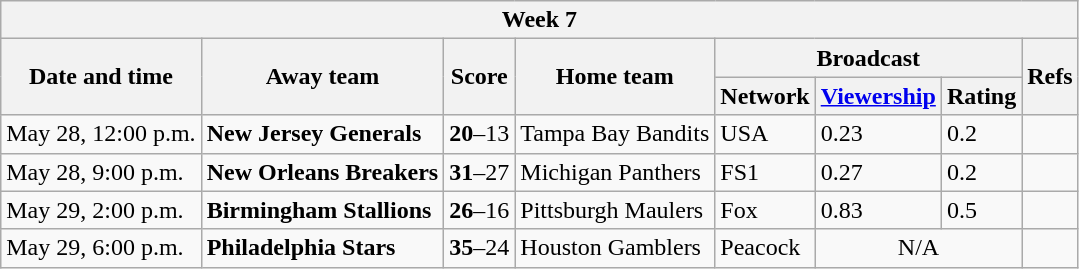<table class="wikitable">
<tr>
<th colspan="8">Week 7</th>
</tr>
<tr>
<th rowspan="2">Date and time</th>
<th rowspan="2">Away team</th>
<th rowspan="2">Score</th>
<th rowspan="2">Home team</th>
<th colspan="3">Broadcast</th>
<th rowspan="2">Refs</th>
</tr>
<tr>
<th>Network</th>
<th><a href='#'>Viewership</a><br></th>
<th>Rating<br></th>
</tr>
<tr>
<td>May 28, 12:00 p.m.</td>
<td><strong>New Jersey Generals</strong></td>
<td><strong>20</strong>–13</td>
<td>Tampa Bay Bandits</td>
<td>USA</td>
<td>0.23</td>
<td>0.2</td>
<td></td>
</tr>
<tr>
<td>May 28, 9:00 p.m.</td>
<td><strong>New Orleans Breakers</strong></td>
<td><strong>31</strong>–27 <strong></strong></td>
<td>Michigan Panthers</td>
<td>FS1</td>
<td>0.27</td>
<td>0.2</td>
<td></td>
</tr>
<tr>
<td>May 29, 2:00 p.m.</td>
<td><strong>Birmingham Stallions</strong></td>
<td><strong>26</strong>–16</td>
<td>Pittsburgh Maulers</td>
<td>Fox</td>
<td>0.83</td>
<td>0.5</td>
<td></td>
</tr>
<tr>
<td>May 29, 6:00 p.m.</td>
<td><strong>Philadelphia Stars</strong></td>
<td><strong>35</strong>–24</td>
<td>Houston Gamblers</td>
<td>Peacock</td>
<td colspan="2" align=center>N/A</td>
<td></td>
</tr>
</table>
